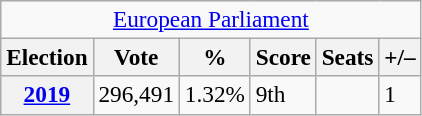<table class="wikitable" style="font-size:97%; text-align:left;">
<tr>
<td colspan="6" align="center"><a href='#'>European Parliament</a></td>
</tr>
<tr>
<th>Election</th>
<th>Vote</th>
<th>%</th>
<th>Score</th>
<th>Seats</th>
<th>+/–</th>
</tr>
<tr>
<th><a href='#'>2019</a></th>
<td>296,491</td>
<td>1.32%</td>
<td>9th</td>
<td></td>
<td>1</td>
</tr>
</table>
